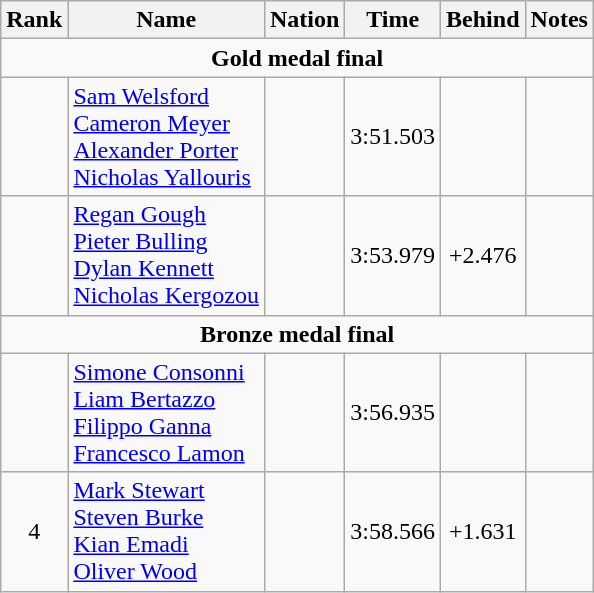<table class="wikitable sortable" style="text-align:center">
<tr>
<th>Rank</th>
<th>Name</th>
<th>Nation</th>
<th>Time</th>
<th>Behind</th>
<th>Notes</th>
</tr>
<tr>
<td colspan=6><strong>Gold medal final</strong></td>
</tr>
<tr>
<td></td>
<td align=left><a href='#'>Sam Welsford</a><br><a href='#'>Cameron Meyer</a><br><a href='#'>Alexander Porter</a><br><a href='#'>Nicholas Yallouris</a></td>
<td align=left></td>
<td>3:51.503</td>
<td></td>
<td></td>
</tr>
<tr>
<td></td>
<td align=left><a href='#'>Regan Gough</a><br><a href='#'>Pieter Bulling</a><br><a href='#'>Dylan Kennett</a><br><a href='#'>Nicholas Kergozou</a></td>
<td align=left></td>
<td>3:53.979</td>
<td>+2.476</td>
<td></td>
</tr>
<tr>
<td colspan=6><strong>Bronze medal final</strong></td>
</tr>
<tr>
<td></td>
<td align=left><a href='#'>Simone Consonni</a><br><a href='#'>Liam Bertazzo</a><br><a href='#'>Filippo Ganna</a><br><a href='#'>Francesco Lamon</a></td>
<td align=left></td>
<td>3:56.935</td>
<td></td>
<td></td>
</tr>
<tr>
<td>4</td>
<td align=left><a href='#'>Mark Stewart</a><br><a href='#'>Steven Burke</a><br><a href='#'>Kian Emadi</a><br><a href='#'>Oliver Wood</a></td>
<td align=left></td>
<td>3:58.566</td>
<td>+1.631</td>
<td></td>
</tr>
</table>
